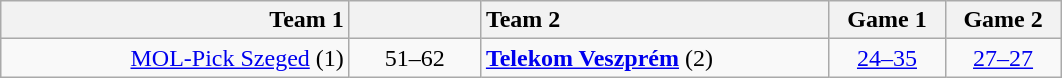<table class=wikitable style="text-align:center">
<tr>
<th style="width:225px; text-align:right;">Team 1</th>
<th style="width:80px;"></th>
<th style="width:225px; text-align:left;">Team 2</th>
<th style="width:70px;">Game 1</th>
<th style="width:70px;">Game 2</th>
</tr>
<tr>
<td align=right><a href='#'>MOL-Pick Szeged</a> (1)</td>
<td>51–62</td>
<td align=left><strong><a href='#'>Telekom Veszprém</a></strong> (2)</td>
<td><a href='#'>24–35</a></td>
<td><a href='#'>27–27</a></td>
</tr>
</table>
